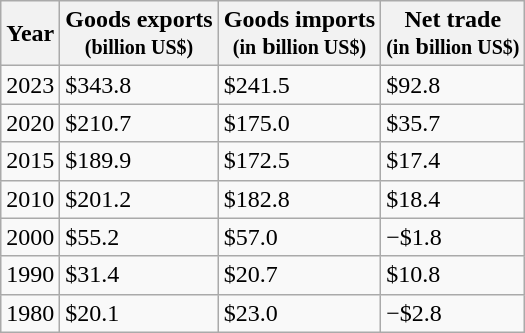<table class="wikitable">
<tr>
<th>Year</th>
<th>Goods exports<br><small>(billion US$)</small></th>
<th>Goods imports<br><small>(in</small> b<small>illion US$)</small></th>
<th>Net trade<br><small>(in</small> b<small>illion US$)</small></th>
</tr>
<tr>
<td>2023</td>
<td>$343.8</td>
<td>$241.5</td>
<td>$92.8</td>
</tr>
<tr>
<td>2020</td>
<td>$210.7</td>
<td>$175.0</td>
<td>$35.7</td>
</tr>
<tr>
<td>2015</td>
<td>$189.9</td>
<td>$172.5</td>
<td>$17.4</td>
</tr>
<tr>
<td>2010</td>
<td>$201.2</td>
<td>$182.8</td>
<td>$18.4</td>
</tr>
<tr>
<td>2000</td>
<td>$55.2</td>
<td>$57.0</td>
<td>−$1.8</td>
</tr>
<tr>
<td>1990</td>
<td>$31.4</td>
<td>$20.7</td>
<td>$10.8</td>
</tr>
<tr>
<td>1980</td>
<td>$20.1</td>
<td>$23.0</td>
<td>−$2.8</td>
</tr>
</table>
